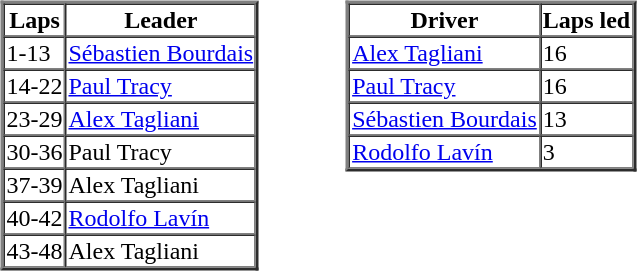<table>
<tr>
<td valign="top"><br><table border=2 cellspacing=0>
<tr>
<th>Laps</th>
<th>Leader</th>
</tr>
<tr>
<td>1-13</td>
<td><a href='#'>Sébastien Bourdais</a></td>
</tr>
<tr>
<td>14-22</td>
<td><a href='#'>Paul Tracy</a></td>
</tr>
<tr>
<td>23-29</td>
<td><a href='#'>Alex Tagliani</a></td>
</tr>
<tr>
<td>30-36</td>
<td>Paul Tracy</td>
</tr>
<tr>
<td>37-39</td>
<td>Alex Tagliani</td>
</tr>
<tr>
<td>40-42</td>
<td><a href='#'>Rodolfo Lavín</a></td>
</tr>
<tr>
<td>43-48</td>
<td>Alex Tagliani</td>
</tr>
</table>
</td>
<td width="50"> </td>
<td valign="top"><br><table border=2 cellspacing=0>
<tr>
<th>Driver</th>
<th>Laps led</th>
</tr>
<tr>
<td><a href='#'>Alex Tagliani</a></td>
<td>16</td>
</tr>
<tr>
<td><a href='#'>Paul Tracy</a></td>
<td>16</td>
</tr>
<tr>
<td><a href='#'>Sébastien Bourdais</a></td>
<td>13</td>
</tr>
<tr>
<td><a href='#'>Rodolfo Lavín</a></td>
<td>3</td>
</tr>
</table>
</td>
</tr>
</table>
